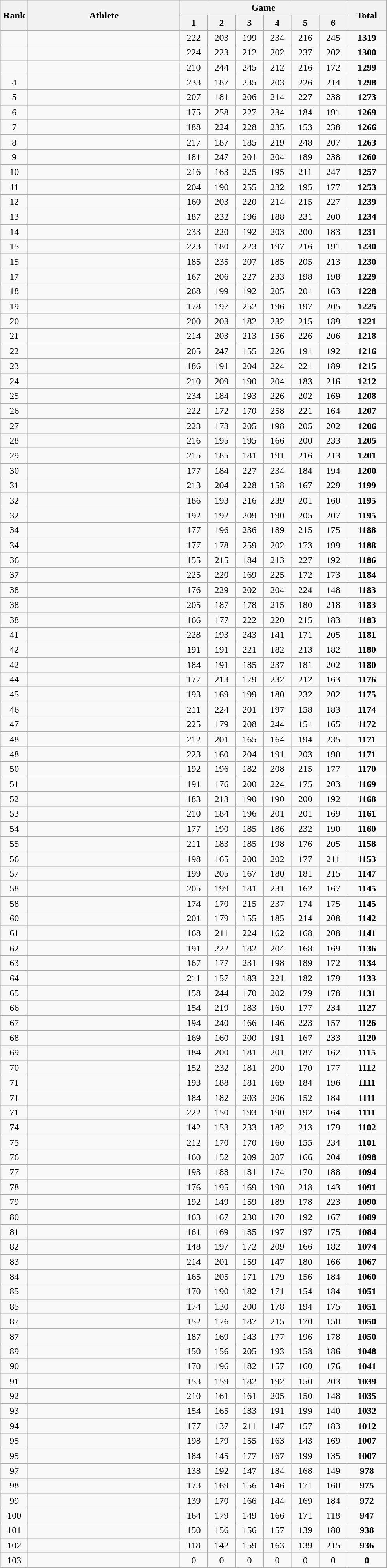<table class=wikitable style="text-align:center">
<tr>
<th rowspan="2" width=40>Rank</th>
<th rowspan="2" width=250>Athlete</th>
<th colspan="6">Game</th>
<th rowspan="2" width=60>Total</th>
</tr>
<tr>
<th width=40>1</th>
<th width=40>2</th>
<th width=40>3</th>
<th width=40>4</th>
<th width=40>5</th>
<th width=40>6</th>
</tr>
<tr>
<td></td>
<td align=left></td>
<td>222</td>
<td>203</td>
<td>199</td>
<td>234</td>
<td>216</td>
<td>245</td>
<td><strong>1319</strong></td>
</tr>
<tr>
<td></td>
<td align=left></td>
<td>224</td>
<td>223</td>
<td>212</td>
<td>202</td>
<td>237</td>
<td>202</td>
<td><strong>1300</strong></td>
</tr>
<tr>
<td></td>
<td align=left></td>
<td>210</td>
<td>244</td>
<td>245</td>
<td>212</td>
<td>216</td>
<td>172</td>
<td><strong>1299</strong></td>
</tr>
<tr>
<td>4</td>
<td align=left></td>
<td>233</td>
<td>187</td>
<td>235</td>
<td>203</td>
<td>226</td>
<td>214</td>
<td><strong>1298</strong></td>
</tr>
<tr>
<td>5</td>
<td align=left></td>
<td>207</td>
<td>181</td>
<td>206</td>
<td>214</td>
<td>227</td>
<td>238</td>
<td><strong>1273</strong></td>
</tr>
<tr>
<td>6</td>
<td align=left></td>
<td>175</td>
<td>258</td>
<td>227</td>
<td>234</td>
<td>184</td>
<td>191</td>
<td><strong>1269</strong></td>
</tr>
<tr>
<td>7</td>
<td align=left></td>
<td>188</td>
<td>224</td>
<td>228</td>
<td>235</td>
<td>153</td>
<td>238</td>
<td><strong>1266</strong></td>
</tr>
<tr>
<td>8</td>
<td align=left></td>
<td>217</td>
<td>187</td>
<td>185</td>
<td>219</td>
<td>248</td>
<td>207</td>
<td><strong>1263</strong></td>
</tr>
<tr>
<td>9</td>
<td align=left></td>
<td>181</td>
<td>247</td>
<td>201</td>
<td>204</td>
<td>189</td>
<td>238</td>
<td><strong>1260</strong></td>
</tr>
<tr>
<td>10</td>
<td align=left></td>
<td>216</td>
<td>163</td>
<td>225</td>
<td>195</td>
<td>211</td>
<td>247</td>
<td><strong>1257</strong></td>
</tr>
<tr>
<td>11</td>
<td align=left></td>
<td>204</td>
<td>190</td>
<td>255</td>
<td>232</td>
<td>195</td>
<td>177</td>
<td><strong>1253</strong></td>
</tr>
<tr>
<td>12</td>
<td align=left></td>
<td>160</td>
<td>203</td>
<td>220</td>
<td>214</td>
<td>215</td>
<td>227</td>
<td><strong>1239</strong></td>
</tr>
<tr>
<td>13</td>
<td align=left></td>
<td>187</td>
<td>232</td>
<td>196</td>
<td>188</td>
<td>231</td>
<td>200</td>
<td><strong>1234</strong></td>
</tr>
<tr>
<td>14</td>
<td align=left></td>
<td>233</td>
<td>220</td>
<td>192</td>
<td>203</td>
<td>200</td>
<td>183</td>
<td><strong>1231</strong></td>
</tr>
<tr>
<td>15</td>
<td align=left></td>
<td>223</td>
<td>180</td>
<td>223</td>
<td>197</td>
<td>216</td>
<td>191</td>
<td><strong>1230</strong></td>
</tr>
<tr>
<td>15</td>
<td align=left></td>
<td>185</td>
<td>235</td>
<td>207</td>
<td>185</td>
<td>205</td>
<td>213</td>
<td><strong>1230</strong></td>
</tr>
<tr>
<td>17</td>
<td align=left></td>
<td>167</td>
<td>206</td>
<td>227</td>
<td>233</td>
<td>198</td>
<td>198</td>
<td><strong>1229</strong></td>
</tr>
<tr>
<td>18</td>
<td align=left></td>
<td>268</td>
<td>199</td>
<td>192</td>
<td>205</td>
<td>201</td>
<td>163</td>
<td><strong>1228</strong></td>
</tr>
<tr>
<td>19</td>
<td align=left></td>
<td>178</td>
<td>197</td>
<td>252</td>
<td>196</td>
<td>197</td>
<td>205</td>
<td><strong>1225</strong></td>
</tr>
<tr>
<td>20</td>
<td align=left></td>
<td>200</td>
<td>203</td>
<td>182</td>
<td>232</td>
<td>215</td>
<td>189</td>
<td><strong>1221</strong></td>
</tr>
<tr>
<td>21</td>
<td align=left></td>
<td>214</td>
<td>203</td>
<td>213</td>
<td>156</td>
<td>226</td>
<td>206</td>
<td><strong>1218</strong></td>
</tr>
<tr>
<td>22</td>
<td align=left></td>
<td>205</td>
<td>247</td>
<td>155</td>
<td>226</td>
<td>191</td>
<td>192</td>
<td><strong>1216</strong></td>
</tr>
<tr>
<td>23</td>
<td align=left></td>
<td>186</td>
<td>191</td>
<td>204</td>
<td>224</td>
<td>221</td>
<td>189</td>
<td><strong>1215</strong></td>
</tr>
<tr>
<td>24</td>
<td align=left></td>
<td>210</td>
<td>209</td>
<td>190</td>
<td>204</td>
<td>183</td>
<td>216</td>
<td><strong>1212</strong></td>
</tr>
<tr>
<td>25</td>
<td align=left></td>
<td>234</td>
<td>184</td>
<td>193</td>
<td>226</td>
<td>202</td>
<td>169</td>
<td><strong>1208</strong></td>
</tr>
<tr>
<td>26</td>
<td align=left></td>
<td>222</td>
<td>172</td>
<td>170</td>
<td>258</td>
<td>221</td>
<td>164</td>
<td><strong>1207</strong></td>
</tr>
<tr>
<td>27</td>
<td align=left></td>
<td>223</td>
<td>173</td>
<td>205</td>
<td>198</td>
<td>205</td>
<td>202</td>
<td><strong>1206</strong></td>
</tr>
<tr>
<td>28</td>
<td align=left></td>
<td>216</td>
<td>195</td>
<td>195</td>
<td>166</td>
<td>200</td>
<td>233</td>
<td><strong>1205</strong></td>
</tr>
<tr>
<td>29</td>
<td align=left></td>
<td>215</td>
<td>185</td>
<td>181</td>
<td>191</td>
<td>216</td>
<td>213</td>
<td><strong>1201</strong></td>
</tr>
<tr>
<td>30</td>
<td align=left></td>
<td>177</td>
<td>184</td>
<td>227</td>
<td>234</td>
<td>184</td>
<td>194</td>
<td><strong>1200</strong></td>
</tr>
<tr>
<td>31</td>
<td align=left></td>
<td>213</td>
<td>204</td>
<td>228</td>
<td>158</td>
<td>167</td>
<td>229</td>
<td><strong>1199</strong></td>
</tr>
<tr>
<td>32</td>
<td align=left></td>
<td>186</td>
<td>193</td>
<td>216</td>
<td>239</td>
<td>201</td>
<td>160</td>
<td><strong>1195</strong></td>
</tr>
<tr>
<td>32</td>
<td align=left></td>
<td>192</td>
<td>192</td>
<td>209</td>
<td>190</td>
<td>205</td>
<td>207</td>
<td><strong>1195</strong></td>
</tr>
<tr>
<td>34</td>
<td align=left></td>
<td>177</td>
<td>196</td>
<td>236</td>
<td>189</td>
<td>215</td>
<td>175</td>
<td><strong>1188</strong></td>
</tr>
<tr>
<td>34</td>
<td align=left></td>
<td>177</td>
<td>178</td>
<td>259</td>
<td>202</td>
<td>173</td>
<td>199</td>
<td><strong>1188</strong></td>
</tr>
<tr>
<td>36</td>
<td align=left></td>
<td>155</td>
<td>215</td>
<td>184</td>
<td>213</td>
<td>227</td>
<td>192</td>
<td><strong>1186</strong></td>
</tr>
<tr>
<td>37</td>
<td align=left></td>
<td>225</td>
<td>220</td>
<td>169</td>
<td>225</td>
<td>172</td>
<td>173</td>
<td><strong>1184</strong></td>
</tr>
<tr>
<td>38</td>
<td align=left></td>
<td>176</td>
<td>229</td>
<td>202</td>
<td>204</td>
<td>224</td>
<td>148</td>
<td><strong>1183</strong></td>
</tr>
<tr>
<td>38</td>
<td align=left></td>
<td>205</td>
<td>187</td>
<td>178</td>
<td>215</td>
<td>180</td>
<td>218</td>
<td><strong>1183</strong></td>
</tr>
<tr>
<td>38</td>
<td align=left></td>
<td>166</td>
<td>177</td>
<td>222</td>
<td>220</td>
<td>215</td>
<td>183</td>
<td><strong>1183</strong></td>
</tr>
<tr>
<td>41</td>
<td align=left></td>
<td>228</td>
<td>193</td>
<td>243</td>
<td>141</td>
<td>171</td>
<td>205</td>
<td><strong>1181</strong></td>
</tr>
<tr>
<td>42</td>
<td align=left></td>
<td>191</td>
<td>191</td>
<td>221</td>
<td>182</td>
<td>213</td>
<td>182</td>
<td><strong>1180</strong></td>
</tr>
<tr>
<td>42</td>
<td align=left></td>
<td>184</td>
<td>191</td>
<td>185</td>
<td>237</td>
<td>181</td>
<td>202</td>
<td><strong>1180</strong></td>
</tr>
<tr>
<td>44</td>
<td align=left></td>
<td>177</td>
<td>213</td>
<td>179</td>
<td>232</td>
<td>212</td>
<td>163</td>
<td><strong>1176</strong></td>
</tr>
<tr>
<td>45</td>
<td align=left></td>
<td>193</td>
<td>169</td>
<td>199</td>
<td>180</td>
<td>232</td>
<td>202</td>
<td><strong>1175</strong></td>
</tr>
<tr>
<td>46</td>
<td align=left></td>
<td>211</td>
<td>224</td>
<td>201</td>
<td>197</td>
<td>158</td>
<td>183</td>
<td><strong>1174</strong></td>
</tr>
<tr>
<td>47</td>
<td align=left></td>
<td>225</td>
<td>179</td>
<td>208</td>
<td>244</td>
<td>151</td>
<td>165</td>
<td><strong>1172</strong></td>
</tr>
<tr>
<td>48</td>
<td align=left></td>
<td>212</td>
<td>201</td>
<td>165</td>
<td>164</td>
<td>194</td>
<td>235</td>
<td><strong>1171</strong></td>
</tr>
<tr>
<td>48</td>
<td align=left></td>
<td>223</td>
<td>160</td>
<td>204</td>
<td>191</td>
<td>203</td>
<td>190</td>
<td><strong>1171</strong></td>
</tr>
<tr>
<td>50</td>
<td align=left></td>
<td>192</td>
<td>196</td>
<td>182</td>
<td>208</td>
<td>215</td>
<td>177</td>
<td><strong>1170</strong></td>
</tr>
<tr>
<td>51</td>
<td align=left></td>
<td>191</td>
<td>176</td>
<td>200</td>
<td>224</td>
<td>175</td>
<td>203</td>
<td><strong>1169</strong></td>
</tr>
<tr>
<td>52</td>
<td align=left></td>
<td>183</td>
<td>213</td>
<td>190</td>
<td>190</td>
<td>200</td>
<td>192</td>
<td><strong>1168</strong></td>
</tr>
<tr>
<td>53</td>
<td align=left></td>
<td>210</td>
<td>184</td>
<td>196</td>
<td>201</td>
<td>201</td>
<td>169</td>
<td><strong>1161</strong></td>
</tr>
<tr>
<td>54</td>
<td align=left></td>
<td>177</td>
<td>190</td>
<td>185</td>
<td>186</td>
<td>232</td>
<td>190</td>
<td><strong>1160</strong></td>
</tr>
<tr>
<td>55</td>
<td align=left></td>
<td>211</td>
<td>183</td>
<td>185</td>
<td>198</td>
<td>176</td>
<td>205</td>
<td><strong>1158</strong></td>
</tr>
<tr>
<td>56</td>
<td align=left></td>
<td>198</td>
<td>165</td>
<td>200</td>
<td>202</td>
<td>177</td>
<td>211</td>
<td><strong>1153</strong></td>
</tr>
<tr>
<td>57</td>
<td align=left></td>
<td>199</td>
<td>205</td>
<td>167</td>
<td>180</td>
<td>181</td>
<td>215</td>
<td><strong>1147</strong></td>
</tr>
<tr>
<td>58</td>
<td align=left></td>
<td>205</td>
<td>199</td>
<td>181</td>
<td>231</td>
<td>162</td>
<td>167</td>
<td><strong>1145</strong></td>
</tr>
<tr>
<td>58</td>
<td align=left></td>
<td>174</td>
<td>170</td>
<td>215</td>
<td>237</td>
<td>174</td>
<td>175</td>
<td><strong>1145</strong></td>
</tr>
<tr>
<td>60</td>
<td align=left></td>
<td>201</td>
<td>179</td>
<td>155</td>
<td>185</td>
<td>214</td>
<td>208</td>
<td><strong>1142</strong></td>
</tr>
<tr>
<td>61</td>
<td align=left></td>
<td>168</td>
<td>211</td>
<td>224</td>
<td>162</td>
<td>168</td>
<td>208</td>
<td><strong>1141</strong></td>
</tr>
<tr>
<td>62</td>
<td align=left></td>
<td>191</td>
<td>222</td>
<td>182</td>
<td>204</td>
<td>168</td>
<td>169</td>
<td><strong>1136</strong></td>
</tr>
<tr>
<td>63</td>
<td align=left></td>
<td>167</td>
<td>177</td>
<td>231</td>
<td>198</td>
<td>189</td>
<td>172</td>
<td><strong>1134</strong></td>
</tr>
<tr>
<td>64</td>
<td align=left></td>
<td>211</td>
<td>157</td>
<td>183</td>
<td>221</td>
<td>182</td>
<td>179</td>
<td><strong>1133</strong></td>
</tr>
<tr>
<td>65</td>
<td align=left></td>
<td>158</td>
<td>244</td>
<td>170</td>
<td>202</td>
<td>179</td>
<td>178</td>
<td><strong>1131</strong></td>
</tr>
<tr>
<td>66</td>
<td align=left></td>
<td>154</td>
<td>219</td>
<td>183</td>
<td>160</td>
<td>177</td>
<td>234</td>
<td><strong>1127</strong></td>
</tr>
<tr>
<td>67</td>
<td align=left></td>
<td>194</td>
<td>240</td>
<td>166</td>
<td>146</td>
<td>223</td>
<td>157</td>
<td><strong>1126</strong></td>
</tr>
<tr>
<td>68</td>
<td align=left></td>
<td>169</td>
<td>160</td>
<td>200</td>
<td>191</td>
<td>167</td>
<td>233</td>
<td><strong>1120</strong></td>
</tr>
<tr>
<td>69</td>
<td align=left></td>
<td>184</td>
<td>200</td>
<td>181</td>
<td>201</td>
<td>187</td>
<td>162</td>
<td><strong>1115</strong></td>
</tr>
<tr>
<td>70</td>
<td align=left></td>
<td>152</td>
<td>232</td>
<td>181</td>
<td>200</td>
<td>170</td>
<td>177</td>
<td><strong>1112</strong></td>
</tr>
<tr>
<td>71</td>
<td align=left></td>
<td>193</td>
<td>188</td>
<td>181</td>
<td>169</td>
<td>184</td>
<td>196</td>
<td><strong>1111</strong></td>
</tr>
<tr>
<td>71</td>
<td align=left></td>
<td>184</td>
<td>182</td>
<td>203</td>
<td>206</td>
<td>152</td>
<td>184</td>
<td><strong>1111</strong></td>
</tr>
<tr>
<td>71</td>
<td align=left></td>
<td>222</td>
<td>150</td>
<td>193</td>
<td>190</td>
<td>192</td>
<td>164</td>
<td><strong>1111</strong></td>
</tr>
<tr>
<td>74</td>
<td align=left></td>
<td>142</td>
<td>153</td>
<td>233</td>
<td>182</td>
<td>213</td>
<td>179</td>
<td><strong>1102</strong></td>
</tr>
<tr>
<td>75</td>
<td align=left></td>
<td>212</td>
<td>170</td>
<td>170</td>
<td>160</td>
<td>155</td>
<td>234</td>
<td><strong>1101</strong></td>
</tr>
<tr>
<td>76</td>
<td align=left></td>
<td>160</td>
<td>152</td>
<td>209</td>
<td>207</td>
<td>166</td>
<td>204</td>
<td><strong>1098</strong></td>
</tr>
<tr>
<td>77</td>
<td align=left></td>
<td>193</td>
<td>188</td>
<td>181</td>
<td>174</td>
<td>170</td>
<td>188</td>
<td><strong>1094</strong></td>
</tr>
<tr>
<td>78</td>
<td align=left></td>
<td>176</td>
<td>195</td>
<td>169</td>
<td>190</td>
<td>218</td>
<td>143</td>
<td><strong>1091</strong></td>
</tr>
<tr>
<td>79</td>
<td align=left></td>
<td>192</td>
<td>149</td>
<td>159</td>
<td>189</td>
<td>178</td>
<td>223</td>
<td><strong>1090</strong></td>
</tr>
<tr>
<td>80</td>
<td align=left></td>
<td>163</td>
<td>167</td>
<td>230</td>
<td>170</td>
<td>192</td>
<td>167</td>
<td><strong>1089</strong></td>
</tr>
<tr>
<td>81</td>
<td align=left></td>
<td>161</td>
<td>169</td>
<td>185</td>
<td>197</td>
<td>197</td>
<td>175</td>
<td><strong>1084</strong></td>
</tr>
<tr>
<td>82</td>
<td align=left></td>
<td>148</td>
<td>197</td>
<td>172</td>
<td>209</td>
<td>166</td>
<td>182</td>
<td><strong>1074</strong></td>
</tr>
<tr>
<td>83</td>
<td align=left></td>
<td>214</td>
<td>201</td>
<td>159</td>
<td>147</td>
<td>180</td>
<td>166</td>
<td><strong>1067</strong></td>
</tr>
<tr>
<td>84</td>
<td align=left></td>
<td>165</td>
<td>205</td>
<td>171</td>
<td>179</td>
<td>156</td>
<td>184</td>
<td><strong>1060</strong></td>
</tr>
<tr>
<td>85</td>
<td align=left></td>
<td>170</td>
<td>190</td>
<td>182</td>
<td>171</td>
<td>154</td>
<td>184</td>
<td><strong>1051</strong></td>
</tr>
<tr>
<td>85</td>
<td align=left></td>
<td>174</td>
<td>130</td>
<td>200</td>
<td>178</td>
<td>194</td>
<td>175</td>
<td><strong>1051</strong></td>
</tr>
<tr>
<td>87</td>
<td align=left></td>
<td>152</td>
<td>176</td>
<td>187</td>
<td>215</td>
<td>170</td>
<td>150</td>
<td><strong>1050</strong></td>
</tr>
<tr>
<td>87</td>
<td align=left></td>
<td>187</td>
<td>169</td>
<td>143</td>
<td>177</td>
<td>196</td>
<td>178</td>
<td><strong>1050</strong></td>
</tr>
<tr>
<td>89</td>
<td align=left></td>
<td>150</td>
<td>156</td>
<td>205</td>
<td>193</td>
<td>158</td>
<td>186</td>
<td><strong>1048</strong></td>
</tr>
<tr>
<td>90</td>
<td align=left></td>
<td>170</td>
<td>196</td>
<td>182</td>
<td>157</td>
<td>160</td>
<td>176</td>
<td><strong>1041</strong></td>
</tr>
<tr>
<td>91</td>
<td align=left></td>
<td>153</td>
<td>159</td>
<td>182</td>
<td>192</td>
<td>150</td>
<td>203</td>
<td><strong>1039</strong></td>
</tr>
<tr>
<td>92</td>
<td align=left></td>
<td>210</td>
<td>161</td>
<td>161</td>
<td>205</td>
<td>150</td>
<td>148</td>
<td><strong>1035</strong></td>
</tr>
<tr>
<td>93</td>
<td align=left></td>
<td>154</td>
<td>165</td>
<td>183</td>
<td>191</td>
<td>199</td>
<td>140</td>
<td><strong>1032</strong></td>
</tr>
<tr>
<td>94</td>
<td align=left></td>
<td>177</td>
<td>137</td>
<td>211</td>
<td>147</td>
<td>157</td>
<td>183</td>
<td><strong>1012</strong></td>
</tr>
<tr>
<td>95</td>
<td align=left></td>
<td>198</td>
<td>179</td>
<td>155</td>
<td>163</td>
<td>143</td>
<td>169</td>
<td><strong>1007</strong></td>
</tr>
<tr>
<td>95</td>
<td align=left></td>
<td>184</td>
<td>145</td>
<td>177</td>
<td>167</td>
<td>199</td>
<td>135</td>
<td><strong>1007</strong></td>
</tr>
<tr>
<td>97</td>
<td align=left></td>
<td>138</td>
<td>192</td>
<td>147</td>
<td>184</td>
<td>168</td>
<td>149</td>
<td><strong>978</strong></td>
</tr>
<tr>
<td>98</td>
<td align=left></td>
<td>173</td>
<td>169</td>
<td>156</td>
<td>146</td>
<td>171</td>
<td>160</td>
<td><strong>975</strong></td>
</tr>
<tr>
<td>99</td>
<td align=left></td>
<td>139</td>
<td>170</td>
<td>166</td>
<td>144</td>
<td>169</td>
<td>184</td>
<td><strong>972</strong></td>
</tr>
<tr>
<td>100</td>
<td align=left></td>
<td>164</td>
<td>179</td>
<td>149</td>
<td>166</td>
<td>171</td>
<td>118</td>
<td><strong>947</strong></td>
</tr>
<tr>
<td>101</td>
<td align=left></td>
<td>150</td>
<td>156</td>
<td>156</td>
<td>157</td>
<td>139</td>
<td>180</td>
<td><strong>938</strong></td>
</tr>
<tr>
<td>102</td>
<td align=left></td>
<td>118</td>
<td>142</td>
<td>159</td>
<td>163</td>
<td>139</td>
<td>215</td>
<td><strong>936</strong></td>
</tr>
<tr>
<td>103</td>
<td align=left></td>
<td>0</td>
<td>0</td>
<td>0</td>
<td>0</td>
<td>0</td>
<td>0</td>
<td><strong>0</strong></td>
</tr>
</table>
